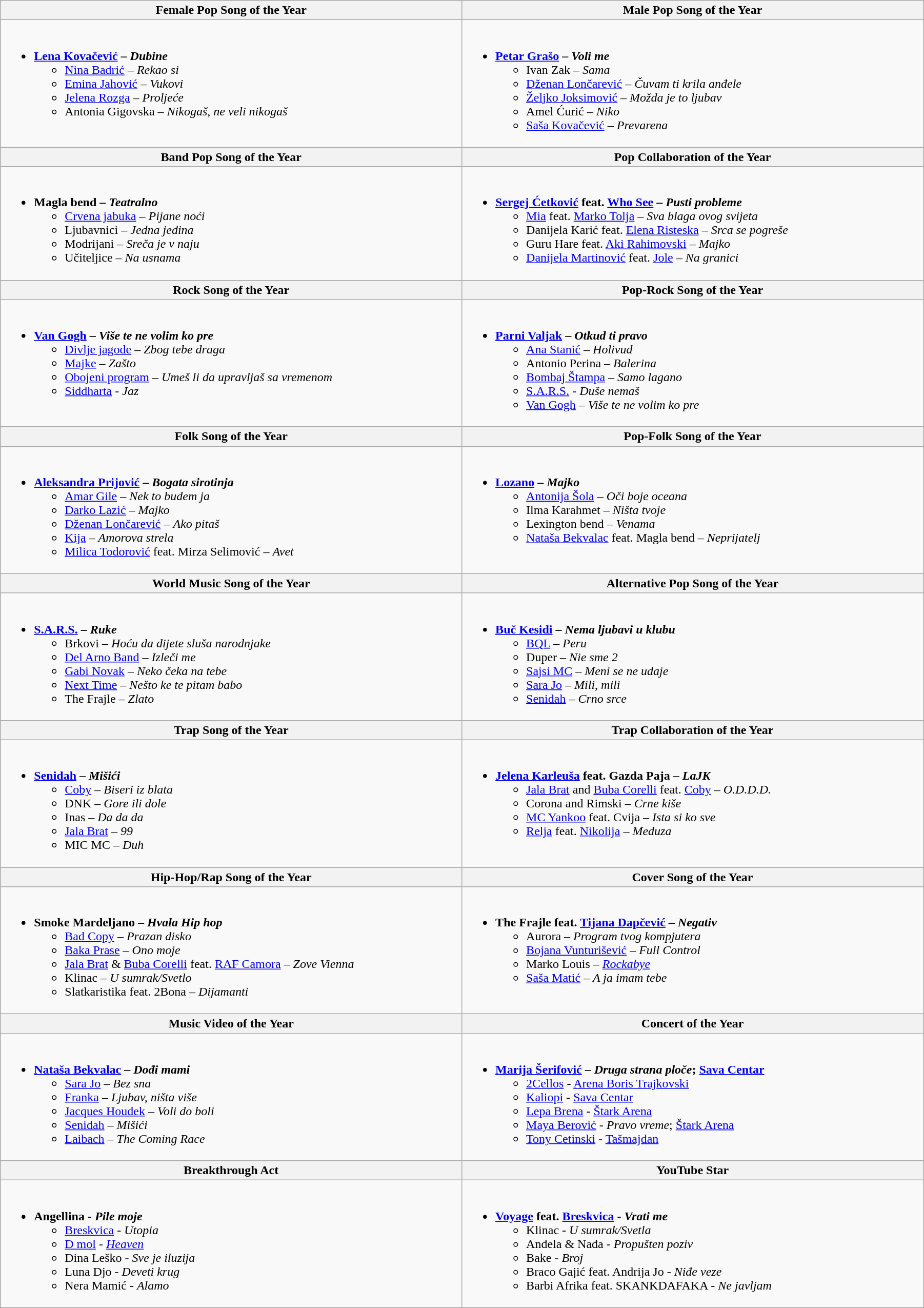<table class="wikitable" style="width:95%">
<tr>
<th width="50%">Female Pop Song of the Year</th>
<th width="50%">Male Pop Song of the Year</th>
</tr>
<tr>
<td valign="top"><br><ul><li><strong><a href='#'>Lena Kovačević</a> – <em>Dubine</em> </strong><ul><li><a href='#'>Nina Badrić</a> – <em>Rekao si</em></li><li><a href='#'>Emina Jahović</a> – <em>Vukovi</em></li><li><a href='#'>Jelena Rozga</a> – <em>Proljeće</em></li><li>Antonia Gigovska – <em>Nikogaš, ne veli nikogaš</em></li></ul></li></ul></td>
<td valign="top"><br><ul><li><strong><a href='#'>Petar Grašo</a> – <em>Voli me</em> </strong><ul><li>Ivan Zak – <em>Sama</em></li><li><a href='#'>Dženan Lončarević</a> – <em>Čuvam ti krila anđele</em></li><li><a href='#'>Željko Joksimović</a> – <em>Možda je to ljubav</em></li><li>Amel Ćurić – <em>Niko</em></li><li><a href='#'>Saša Kovačević</a> – <em>Prevarena</em></li></ul></li></ul></td>
</tr>
<tr>
<th width="50%">Band Pop Song of the Year</th>
<th width="50%">Pop Collaboration of the Year</th>
</tr>
<tr>
<td valign="top"><br><ul><li><strong>Magla bend – <em>Teatralno</em> </strong><ul><li><a href='#'>Crvena jabuka</a> – <em>Pijane noći</em></li><li>Ljubavnici – <em>Jedna jedina</em></li><li>Modrijani – <em>Sreča je v naju</em></li><li>Učiteljice – <em>Na usnama</em></li></ul></li></ul></td>
<td valign="top"><br><ul><li><strong><a href='#'>Sergej Ćetković</a> feat. <a href='#'>Who See</a> – <em>Pusti probleme</em> </strong><ul><li><a href='#'>Mia</a> feat. <a href='#'>Marko Tolja</a> – <em>Sva blaga ovog svijeta</em></li><li>Danijela Karić feat. <a href='#'>Elena Risteska</a> – <em>Srca se pogreše</em></li><li>Guru Hare feat. <a href='#'>Aki Rahimovski</a> – <em>Majko</em></li><li><a href='#'>Danijela Martinović</a> feat. <a href='#'>Jole</a> – <em>Na granici</em></li></ul></li></ul></td>
</tr>
<tr>
<th width="50%">Rock Song of the Year</th>
<th width="50%">Pop-Rock Song of the Year</th>
</tr>
<tr>
<td valign="top"><br><ul><li><strong><a href='#'>Van Gogh</a> – <em>Više te ne volim ko pre</em> </strong><ul><li><a href='#'>Divlje jagode</a> – <em>Zbog tebe draga</em></li><li><a href='#'>Majke</a> – <em>Zašto</em></li><li><a href='#'>Obojeni program</a> – <em>Umeš li da upravljaš sa vremenom</em></li><li><a href='#'>Siddharta</a> - <em>Jaz</em></li></ul></li></ul></td>
<td valign="top"><br><ul><li><strong><a href='#'>Parni Valjak</a> – <em>Otkud ti pravo</em> </strong><ul><li><a href='#'>Ana Stanić</a> – <em>Holivud</em></li><li>Antonio Perina – <em>Balerina</em></li><li><a href='#'>Bombaj Štampa</a> – <em>Samo lagano</em></li><li><a href='#'>S.A.R.S.</a> - <em>Duše nemaš</em></li><li><a href='#'>Van Gogh</a> – <em>Više te ne volim ko pre</em></li></ul></li></ul></td>
</tr>
<tr>
<th width="50%">Folk Song of the Year</th>
<th width="50%">Pop-Folk Song of the Year</th>
</tr>
<tr>
<td valign="top"><br><ul><li><strong><a href='#'>Aleksandra Prijović</a> – <em>Bogata sirotinja</em> </strong><ul><li><a href='#'>Amar Gile</a> – <em>Nek to budem ja</em></li><li><a href='#'>Darko Lazić</a> – <em>Majko</em></li><li><a href='#'>Dženan Lončarević</a> – <em>Ako pitaš</em></li><li><a href='#'>Kija</a> – <em>Amorova strela</em></li><li><a href='#'>Milica Todorović</a> feat. Mirza Selimović – <em>Avet</em></li></ul></li></ul></td>
<td valign="top"><br><ul><li><strong><a href='#'>Lozano</a> – <em>Majko</em> </strong><ul><li><a href='#'>Antonija Šola</a> – <em>Oči boje oceana</em></li><li>Ilma Karahmet – <em>Ništa tvoje</em></li><li>Lexington bend – <em>Venama</em></li><li><a href='#'>Nataša Bekvalac</a> feat. Magla bend – <em>Neprijatelj</em></li></ul></li></ul></td>
</tr>
<tr>
<th width="50%">World Music Song of the Year</th>
<th width="50%">Alternative Pop Song of the Year</th>
</tr>
<tr>
<td valign="top"><br><ul><li><strong><a href='#'>S.A.R.S.</a> – <em>Ruke</em> </strong><ul><li>Brkovi – <em>Hoću da dijete sluša narodnjake</em></li><li><a href='#'>Del Arno Band</a> – <em>Izleči me</em></li><li><a href='#'>Gabi Novak</a> – <em>Neko čeka na tebe</em></li><li><a href='#'>Next Time</a> – <em>Nešto ke te pitam babo</em></li><li>The Frajle – <em>Zlato</em></li></ul></li></ul></td>
<td valign="top"><br><ul><li><strong><a href='#'>Buč Kesidi</a> – <em>Nema ljubavi u klubu</em> </strong><ul><li><a href='#'>BQL</a> – <em>Peru</em></li><li>Duper – <em>Nie sme 2</em></li><li><a href='#'>Sajsi MC</a> – <em>Meni se ne udaje</em></li><li><a href='#'>Sara Jo</a> – <em>Mili, mili</em></li><li><a href='#'>Senidah</a> – <em>Crno srce</em></li></ul></li></ul></td>
</tr>
<tr>
<th width="50%">Trap Song of the Year</th>
<th width="50%">Trap Collaboration of the Year</th>
</tr>
<tr>
<td valign="top"><br><ul><li><strong><a href='#'>Senidah</a> – <em>Mišići</em> </strong><ul><li><a href='#'>Coby</a> – <em>Biseri iz blata</em></li><li>DNK – <em>Gore ili dole</em></li><li>Inas – <em>Da da da</em></li><li><a href='#'>Jala Brat</a> – <em>99</em></li><li>MIC MC – <em>Duh</em></li></ul></li></ul></td>
<td valign="top"><br><ul><li><strong><a href='#'>Jelena Karleuša</a> feat. Gazda Paja – <em>LaJK</em> </strong><ul><li><a href='#'>Jala Brat</a> and <a href='#'>Buba Corelli</a> feat. <a href='#'>Coby</a> – <em>O.D.D.D.</em></li><li>Corona and Rimski – <em>Crne kiše</em></li><li><a href='#'>MC Yankoo</a> feat. Cvija – <em>Ista si ko sve</em></li><li><a href='#'>Relja</a> feat. <a href='#'>Nikolija</a> – <em>Meduza</em></li></ul></li></ul></td>
</tr>
<tr>
<th width="50%">Hip-Hop/Rap Song of the Year</th>
<th width="50%">Cover Song of the Year</th>
</tr>
<tr>
<td valign="top"><br><ul><li><strong>Smoke Mardeljano – <em>Hvala Hip hop</em> </strong><ul><li><a href='#'>Bad Copy</a> – <em>Prazan disko</em></li><li><a href='#'>Baka Prase</a> – <em>Ono moje</em></li><li><a href='#'>Jala Brat</a> & <a href='#'>Buba Corelli</a> feat. <a href='#'>RAF Camora</a> – <em>Zove Vienna</em></li><li>Klinac – <em>U sumrak/Svetlo</em></li><li>Slatkaristika feat. 2Bona – <em>Dijamanti</em></li></ul></li></ul></td>
<td valign="top"><br><ul><li><strong>The Frajle feat. <a href='#'>Tijana Dapčević</a> – <em>Negativ</em> </strong><ul><li>Aurora – <em>Program tvog kompjutera</em></li><li><a href='#'>Bojana Vunturišević</a> – <em>Full Control</em></li><li>Marko Louis – <em><a href='#'>Rockabye</a></em></li><li><a href='#'>Saša Matić</a> – <em>A ja imam tebe</em></li></ul></li></ul></td>
</tr>
<tr>
<th width="50%">Music Video of the Year</th>
<th width="50%">Concert of the Year</th>
</tr>
<tr>
<td valign="top"><br><ul><li><strong><a href='#'>Nataša Bekvalac</a> – <em>Dođi mami</em> </strong><ul><li><a href='#'>Sara Jo</a> – <em>Bez sna</em></li><li><a href='#'>Franka</a> – <em>Ljubav, ništa više</em></li><li><a href='#'>Jacques Houdek</a> – <em>Voli do boli</em></li><li><a href='#'>Senidah</a> – <em>Mišići</em></li><li><a href='#'>Laibach</a> – <em>The Coming Race</em></li></ul></li></ul></td>
<td valign="top"><br><ul><li><strong><a href='#'>Marija Šerifović</a> – <em>Druga strana ploče</em>; <a href='#'>Sava Centar</a> </strong><ul><li><a href='#'>2Cellos</a> - <a href='#'>Arena Boris Trajkovski</a></li><li><a href='#'>Kaliopi</a> - <a href='#'>Sava Centar</a></li><li><a href='#'>Lepa Brena</a> - <a href='#'>Štark Arena</a></li><li><a href='#'>Maya Berović</a> - <em>Pravo vreme</em>; <a href='#'>Štark Arena</a></li><li><a href='#'>Tony Cetinski</a> - <a href='#'>Tašmajdan</a></li></ul></li></ul></td>
</tr>
<tr>
<th width="50%">Breakthrough Act</th>
<th width="50%">YouTube Star</th>
</tr>
<tr>
<td valign="top"><br><ul><li><strong>Angellina - <em>Pile moje</em> </strong><ul><li><a href='#'>Breskvica</a> - <em>Utopia</em></li><li><a href='#'>D mol</a> - <em><a href='#'>Heaven</a></em></li><li>Dina Leško - <em>Sve je iluzija</em></li><li>Luna Djo - <em>Deveti krug</em></li><li>Nera Mamić - <em>Alamo</em></li></ul></li></ul></td>
<td valign="top"><br><ul><li><strong><a href='#'>Voyage</a> feat. <a href='#'>Breskvica</a> - <em>Vrati me</em> </strong><ul><li>Klinac - <em>U sumrak/Svetla</em></li><li>Anđela & Nađa - <em>Propušten poziv</em></li><li>Bake - <em>Broj</em></li><li>Braco Gajić feat. Andrija Jo - <em>Niđe veze</em></li><li>Barbi Afrika feat. SKANKDAFAKA - <em>Ne javljam</em></li></ul></li></ul></td>
</tr>
</table>
